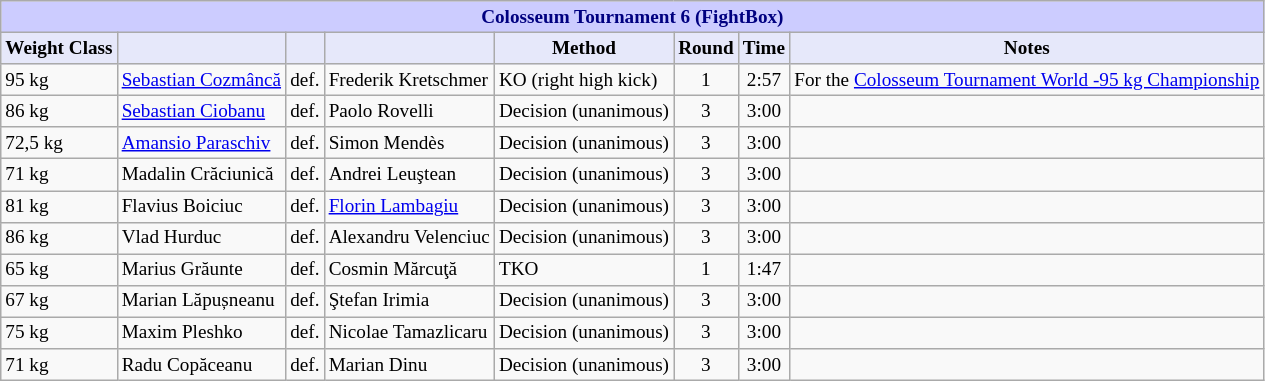<table class="wikitable" style="font-size: 80%;">
<tr>
<th colspan="8" style="background-color: #ccf; color: #000080; text-align: center;"><strong>Colosseum Tournament 6 (FightBox)</strong></th>
</tr>
<tr>
<th colspan="1" style="background-color: #E6E8FA; color: #000000; text-align: center;">Weight Class</th>
<th colspan="1" style="background-color: #E6E8FA; color: #000000; text-align: center;"></th>
<th colspan="1" style="background-color: #E6E8FA; color: #000000; text-align: center;"></th>
<th colspan="1" style="background-color: #E6E8FA; color: #000000; text-align: center;"></th>
<th colspan="1" style="background-color: #E6E8FA; color: #000000; text-align: center;">Method</th>
<th colspan="1" style="background-color: #E6E8FA; color: #000000; text-align: center;">Round</th>
<th colspan="1" style="background-color: #E6E8FA; color: #000000; text-align: center;">Time</th>
<th colspan="1" style="background-color: #E6E8FA; color: #000000; text-align: center;">Notes</th>
</tr>
<tr>
<td>95 kg</td>
<td> <a href='#'>Sebastian Cozmâncă</a></td>
<td align=center>def.</td>
<td> Frederik Kretschmer</td>
<td>KO (right high kick)</td>
<td align=center>1</td>
<td align=center>2:57</td>
<td>For the <a href='#'>Colosseum Tournament World -95 kg Championship</a></td>
</tr>
<tr>
<td>86 kg</td>
<td> <a href='#'>Sebastian Ciobanu</a></td>
<td align=center>def.</td>
<td> Paolo Rovelli</td>
<td>Decision (unanimous)</td>
<td align=center>3</td>
<td align=center>3:00</td>
<td></td>
</tr>
<tr>
<td>72,5 kg</td>
<td> <a href='#'>Amansio Paraschiv</a></td>
<td align=center>def.</td>
<td> Simon Mendès</td>
<td>Decision (unanimous)</td>
<td align=center>3</td>
<td align=center>3:00</td>
<td></td>
</tr>
<tr>
<td>71 kg</td>
<td>  Madalin Crăciunică</td>
<td align=center>def.</td>
<td> Andrei Leuştean</td>
<td>Decision (unanimous)</td>
<td align=center>3</td>
<td align=center>3:00</td>
<td></td>
</tr>
<tr>
<td>81 kg</td>
<td> Flavius Boiciuc</td>
<td align=center>def.</td>
<td> <a href='#'>Florin Lambagiu</a></td>
<td>Decision (unanimous)</td>
<td align=center>3</td>
<td align=center>3:00</td>
<td></td>
</tr>
<tr>
<td>86 kg</td>
<td> Vlad Hurduc</td>
<td align=center>def.</td>
<td> Alexandru Velenciuc</td>
<td>Decision (unanimous)</td>
<td align=center>3</td>
<td align=center>3:00</td>
<td></td>
</tr>
<tr>
<td>65 kg</td>
<td> Marius Grăunte</td>
<td align=center>def.</td>
<td> Cosmin Mărcuţă</td>
<td>TKO</td>
<td align=center>1</td>
<td align=center>1:47</td>
<td></td>
</tr>
<tr>
<td>67 kg</td>
<td> Marian Lăpușneanu</td>
<td align=center>def.</td>
<td> Ştefan Irimia</td>
<td>Decision (unanimous)</td>
<td align=center>3</td>
<td align=center>3:00</td>
<td></td>
</tr>
<tr>
<td>75 kg</td>
<td> Maxim Pleshko</td>
<td align=center>def.</td>
<td> Nicolae Tamazlicaru</td>
<td>Decision (unanimous)</td>
<td align=center>3</td>
<td align=center>3:00</td>
<td></td>
</tr>
<tr>
<td>71 kg</td>
<td> Radu Copăceanu</td>
<td align=center>def.</td>
<td> Marian Dinu</td>
<td>Decision (unanimous)</td>
<td align=center>3</td>
<td align=center>3:00</td>
<td></td>
</tr>
</table>
